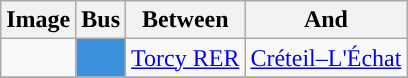<table class="wikitable alternance centre" style="text-align:center;">
<tr>
<th>Image</th>
<th>Bus</th>
<th>Between</th>
<th>And</th>
</tr>
<tr>
<td></td>
<td style="background:#3c91dc;"><strong></strong></td>
<td><a href='#'>Torcy RER</a></td>
<td><a href='#'>Créteil–L'Échat</a></td>
</tr>
<tr>
</tr>
</table>
